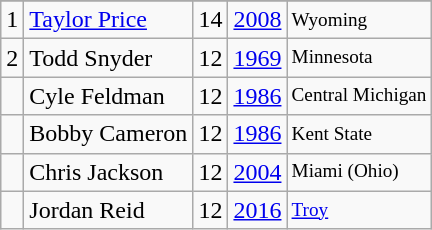<table class="wikitable">
<tr>
</tr>
<tr>
<td>1</td>
<td><a href='#'>Taylor Price</a></td>
<td>14</td>
<td><a href='#'>2008</a></td>
<td style="font-size:80%;">Wyoming</td>
</tr>
<tr>
<td>2</td>
<td>Todd Snyder</td>
<td>12</td>
<td><a href='#'>1969</a></td>
<td style="font-size:80%;">Minnesota</td>
</tr>
<tr>
<td></td>
<td>Cyle Feldman</td>
<td>12</td>
<td><a href='#'>1986</a></td>
<td style="font-size:80%;">Central Michigan</td>
</tr>
<tr>
<td></td>
<td>Bobby Cameron</td>
<td>12</td>
<td><a href='#'>1986</a></td>
<td style="font-size:80%;">Kent State</td>
</tr>
<tr>
<td></td>
<td>Chris Jackson</td>
<td>12</td>
<td><a href='#'>2004</a></td>
<td style="font-size:80%;">Miami (Ohio)</td>
</tr>
<tr>
<td></td>
<td>Jordan Reid</td>
<td>12</td>
<td><a href='#'>2016</a></td>
<td style="font-size:80%;"><a href='#'>Troy</a></td>
</tr>
</table>
